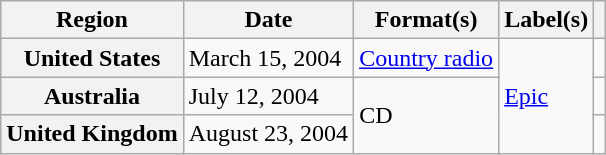<table class="wikitable plainrowheaders">
<tr>
<th scope="col">Region</th>
<th scope="col">Date</th>
<th scope="col">Format(s)</th>
<th scope="col">Label(s)</th>
<th scope="col"></th>
</tr>
<tr>
<th scope="row">United States</th>
<td>March 15, 2004</td>
<td><a href='#'>Country radio</a></td>
<td rowspan="3"><a href='#'>Epic</a></td>
<td></td>
</tr>
<tr>
<th scope="row">Australia</th>
<td>July 12, 2004</td>
<td rowspan="2">CD</td>
<td></td>
</tr>
<tr>
<th scope="row">United Kingdom</th>
<td>August 23, 2004</td>
<td></td>
</tr>
</table>
